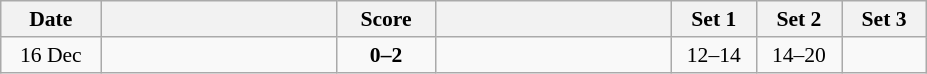<table class="wikitable" style="text-align: center; font-size:90% ">
<tr>
<th width="60">Date</th>
<th align="right" width="150"></th>
<th width="60">Score</th>
<th align="left" width="150"></th>
<th width="50">Set 1</th>
<th width="50">Set 2</th>
<th width="50">Set 3</th>
</tr>
<tr>
<td>16 Dec</td>
<td align=right></td>
<td align=center><strong>0–2</strong></td>
<td align=left><strong></strong></td>
<td>12–14</td>
<td>14–20</td>
<td></td>
</tr>
</table>
